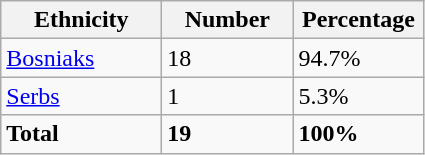<table class="wikitable">
<tr>
<th width="100px">Ethnicity</th>
<th width="80px">Number</th>
<th width="80px">Percentage</th>
</tr>
<tr>
<td><a href='#'>Bosniaks</a></td>
<td>18</td>
<td>94.7%</td>
</tr>
<tr>
<td><a href='#'>Serbs</a></td>
<td>1</td>
<td>5.3%</td>
</tr>
<tr>
<td><strong>Total</strong></td>
<td><strong>19</strong></td>
<td><strong>100%</strong></td>
</tr>
</table>
